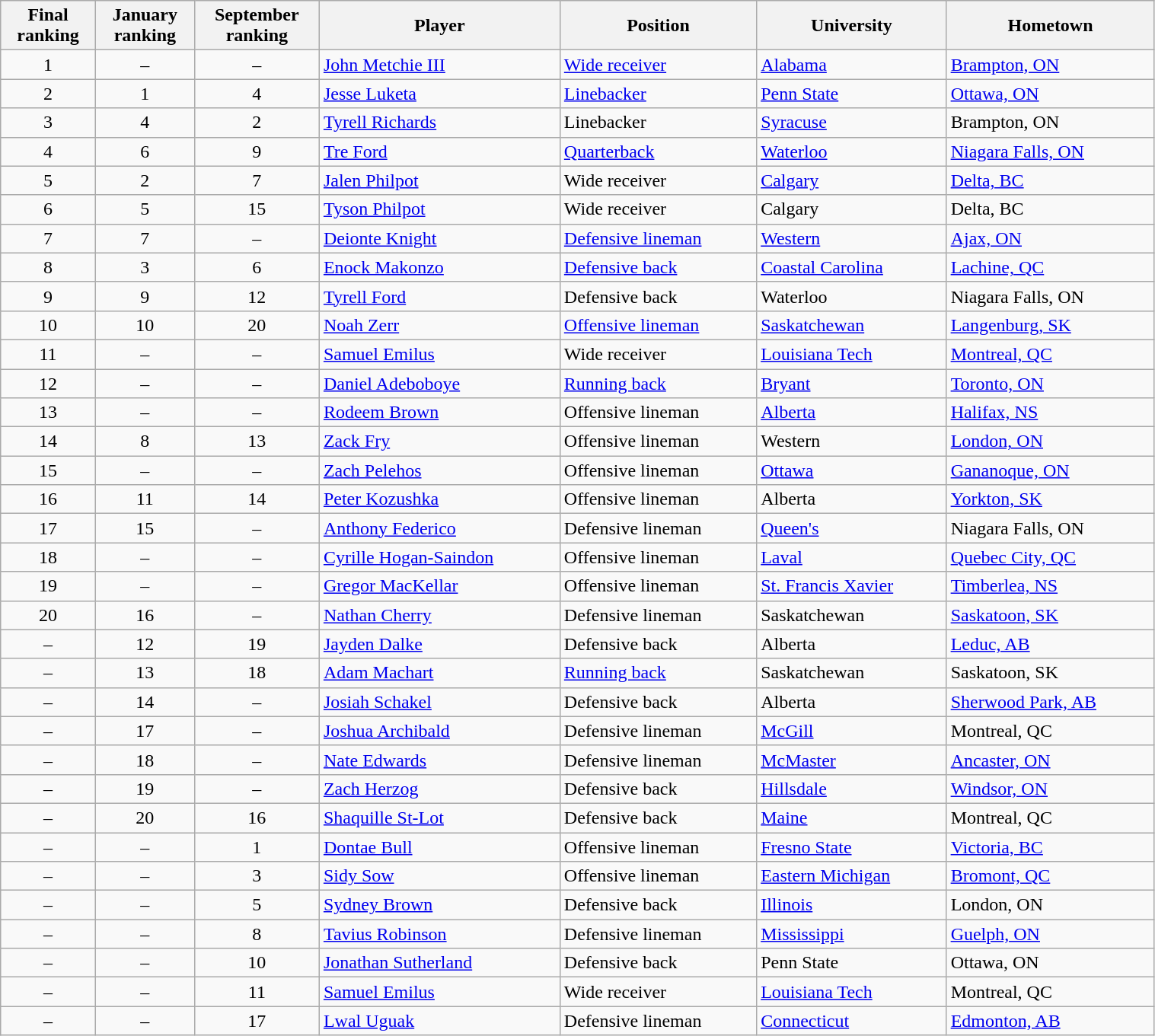<table class="wikitable sortable" width="80%">
<tr>
<th width:10%;">Final<br>ranking</th>
<th width:10%;">January<br>ranking</th>
<th width:10%;">September<br>ranking</th>
<th width:25%;">Player</th>
<th width:15%;">Position</th>
<th width:15%;">University</th>
<th width:15%;">Hometown</th>
</tr>
<tr>
<td style="text-align:center;">1</td>
<td style="text-align:center;">–</td>
<td style="text-align:center;">–</td>
<td><a href='#'>John Metchie III</a></td>
<td><a href='#'>Wide receiver</a></td>
<td><a href='#'>Alabama</a></td>
<td><a href='#'>Brampton, ON</a></td>
</tr>
<tr>
<td style="text-align:center;">2</td>
<td style="text-align:center;">1</td>
<td style="text-align:center;">4</td>
<td><a href='#'>Jesse Luketa</a></td>
<td><a href='#'>Linebacker</a></td>
<td><a href='#'>Penn State</a></td>
<td><a href='#'>Ottawa, ON</a></td>
</tr>
<tr>
<td style="text-align:center;">3</td>
<td style="text-align:center;">4</td>
<td style="text-align:center;">2</td>
<td><a href='#'>Tyrell Richards</a></td>
<td>Linebacker</td>
<td><a href='#'>Syracuse</a></td>
<td>Brampton, ON</td>
</tr>
<tr>
<td style="text-align:center;">4</td>
<td style="text-align:center;">6</td>
<td style="text-align:center;">9</td>
<td><a href='#'>Tre Ford</a></td>
<td><a href='#'>Quarterback</a></td>
<td><a href='#'>Waterloo</a></td>
<td><a href='#'>Niagara Falls, ON</a></td>
</tr>
<tr>
<td style="text-align:center;">5</td>
<td style="text-align:center;">2</td>
<td style="text-align:center;">7</td>
<td><a href='#'>Jalen Philpot</a></td>
<td>Wide receiver</td>
<td><a href='#'>Calgary</a></td>
<td><a href='#'>Delta, BC</a></td>
</tr>
<tr>
<td style="text-align:center;">6</td>
<td style="text-align:center;">5</td>
<td style="text-align:center;">15</td>
<td><a href='#'>Tyson Philpot</a></td>
<td>Wide receiver</td>
<td>Calgary</td>
<td>Delta, BC</td>
</tr>
<tr>
<td style="text-align:center;">7</td>
<td style="text-align:center;">7</td>
<td style="text-align:center;">–</td>
<td><a href='#'>Deionte Knight</a></td>
<td><a href='#'>Defensive lineman</a></td>
<td><a href='#'>Western</a></td>
<td><a href='#'>Ajax, ON</a></td>
</tr>
<tr>
<td style="text-align:center;">8</td>
<td style="text-align:center;">3</td>
<td style="text-align:center;">6</td>
<td><a href='#'>Enock Makonzo</a></td>
<td><a href='#'>Defensive back</a></td>
<td><a href='#'>Coastal Carolina</a></td>
<td><a href='#'>Lachine, QC</a></td>
</tr>
<tr>
<td style="text-align:center;">9</td>
<td style="text-align:center;">9</td>
<td style="text-align:center;">12</td>
<td><a href='#'>Tyrell Ford</a></td>
<td>Defensive back</td>
<td>Waterloo</td>
<td>Niagara Falls, ON</td>
</tr>
<tr>
<td style="text-align:center;">10</td>
<td style="text-align:center;">10</td>
<td style="text-align:center;">20</td>
<td><a href='#'>Noah Zerr</a></td>
<td><a href='#'>Offensive lineman</a></td>
<td><a href='#'>Saskatchewan</a></td>
<td><a href='#'>Langenburg, SK</a></td>
</tr>
<tr>
<td style="text-align:center;">11</td>
<td style="text-align:center;">–</td>
<td style="text-align:center;">–</td>
<td><a href='#'>Samuel Emilus</a></td>
<td>Wide receiver</td>
<td><a href='#'>Louisiana Tech</a></td>
<td><a href='#'>Montreal, QC</a></td>
</tr>
<tr>
<td style="text-align:center;">12</td>
<td style="text-align:center;">–</td>
<td style="text-align:center;">–</td>
<td><a href='#'>Daniel Adeboboye</a></td>
<td><a href='#'>Running back</a></td>
<td><a href='#'>Bryant</a></td>
<td><a href='#'>Toronto, ON</a></td>
</tr>
<tr>
<td style="text-align:center;">13</td>
<td style="text-align:center;">–</td>
<td style="text-align:center;">–</td>
<td><a href='#'>Rodeem Brown</a></td>
<td>Offensive lineman</td>
<td><a href='#'>Alberta</a></td>
<td><a href='#'>Halifax, NS</a></td>
</tr>
<tr>
<td style="text-align:center;">14</td>
<td style="text-align:center;">8</td>
<td style="text-align:center;">13</td>
<td><a href='#'>Zack Fry</a></td>
<td>Offensive lineman</td>
<td>Western</td>
<td><a href='#'>London, ON</a></td>
</tr>
<tr>
<td style="text-align:center;">15</td>
<td style="text-align:center;">–</td>
<td style="text-align:center;">–</td>
<td><a href='#'>Zach Pelehos</a></td>
<td>Offensive lineman</td>
<td><a href='#'>Ottawa</a></td>
<td><a href='#'>Gananoque, ON</a></td>
</tr>
<tr>
<td style="text-align:center;">16</td>
<td style="text-align:center;">11</td>
<td style="text-align:center;">14</td>
<td><a href='#'>Peter Kozushka</a></td>
<td>Offensive lineman</td>
<td>Alberta</td>
<td><a href='#'>Yorkton, SK</a></td>
</tr>
<tr>
<td style="text-align:center;">17</td>
<td style="text-align:center;">15</td>
<td style="text-align:center;">–</td>
<td><a href='#'>Anthony Federico</a></td>
<td>Defensive lineman</td>
<td><a href='#'>Queen's</a></td>
<td>Niagara Falls, ON</td>
</tr>
<tr>
<td style="text-align:center;">18</td>
<td style="text-align:center;">–</td>
<td style="text-align:center;">–</td>
<td><a href='#'>Cyrille Hogan-Saindon</a></td>
<td>Offensive lineman</td>
<td><a href='#'>Laval</a></td>
<td><a href='#'>Quebec City, QC</a></td>
</tr>
<tr>
<td style="text-align:center;">19</td>
<td style="text-align:center;">–</td>
<td style="text-align:center;">–</td>
<td><a href='#'>Gregor MacKellar</a></td>
<td>Offensive lineman</td>
<td><a href='#'>St. Francis Xavier</a></td>
<td><a href='#'>Timberlea, NS</a></td>
</tr>
<tr>
<td style="text-align:center;">20</td>
<td style="text-align:center;">16</td>
<td style="text-align:center;">–</td>
<td><a href='#'>Nathan Cherry</a></td>
<td>Defensive lineman</td>
<td>Saskatchewan</td>
<td><a href='#'>Saskatoon, SK</a></td>
</tr>
<tr>
<td style="text-align:center;">–</td>
<td style="text-align:center;">12</td>
<td style="text-align:center;">19</td>
<td><a href='#'>Jayden Dalke</a></td>
<td>Defensive back</td>
<td>Alberta</td>
<td><a href='#'>Leduc, AB</a></td>
</tr>
<tr>
<td style="text-align:center;">–</td>
<td style="text-align:center;">13</td>
<td style="text-align:center;">18</td>
<td><a href='#'>Adam Machart</a></td>
<td><a href='#'>Running back</a></td>
<td>Saskatchewan</td>
<td>Saskatoon, SK</td>
</tr>
<tr>
<td style="text-align:center;">–</td>
<td style="text-align:center;">14</td>
<td style="text-align:center;">–</td>
<td><a href='#'>Josiah Schakel</a></td>
<td>Defensive back</td>
<td>Alberta</td>
<td><a href='#'>Sherwood Park, AB</a></td>
</tr>
<tr>
<td style="text-align:center;">–</td>
<td style="text-align:center;">17</td>
<td style="text-align:center;">–</td>
<td><a href='#'>Joshua Archibald</a></td>
<td>Defensive lineman</td>
<td><a href='#'>McGill</a></td>
<td>Montreal, QC</td>
</tr>
<tr>
<td style="text-align:center;">–</td>
<td style="text-align:center;">18</td>
<td style="text-align:center;">–</td>
<td><a href='#'>Nate Edwards</a></td>
<td>Defensive lineman</td>
<td><a href='#'>McMaster</a></td>
<td><a href='#'>Ancaster, ON</a></td>
</tr>
<tr>
<td style="text-align:center;">–</td>
<td style="text-align:center;">19</td>
<td style="text-align:center;">–</td>
<td><a href='#'>Zach Herzog</a></td>
<td>Defensive back</td>
<td><a href='#'>Hillsdale</a></td>
<td><a href='#'>Windsor, ON</a></td>
</tr>
<tr>
<td style="text-align:center;">–</td>
<td style="text-align:center;">20</td>
<td style="text-align:center;">16</td>
<td><a href='#'>Shaquille St-Lot</a></td>
<td>Defensive back</td>
<td><a href='#'>Maine</a></td>
<td>Montreal, QC</td>
</tr>
<tr>
<td style="text-align:center;">–</td>
<td style="text-align:center;">–</td>
<td style="text-align:center;">1</td>
<td><a href='#'>Dontae Bull</a></td>
<td>Offensive lineman</td>
<td><a href='#'>Fresno State</a></td>
<td><a href='#'>Victoria, BC</a></td>
</tr>
<tr>
<td style="text-align:center;">–</td>
<td style="text-align:center;">–</td>
<td style="text-align:center;">3</td>
<td><a href='#'>Sidy Sow</a></td>
<td>Offensive lineman</td>
<td><a href='#'>Eastern Michigan</a></td>
<td><a href='#'>Bromont, QC</a></td>
</tr>
<tr>
<td style="text-align:center;">–</td>
<td style="text-align:center;">–</td>
<td style="text-align:center;">5</td>
<td><a href='#'>Sydney Brown</a></td>
<td>Defensive back</td>
<td><a href='#'>Illinois</a></td>
<td>London, ON</td>
</tr>
<tr>
<td style="text-align:center;">–</td>
<td style="text-align:center;">–</td>
<td style="text-align:center;">8</td>
<td><a href='#'>Tavius Robinson</a></td>
<td>Defensive lineman</td>
<td><a href='#'>Mississippi</a></td>
<td><a href='#'>Guelph, ON</a></td>
</tr>
<tr>
<td style="text-align:center;">–</td>
<td style="text-align:center;">–</td>
<td style="text-align:center;">10</td>
<td><a href='#'>Jonathan Sutherland</a></td>
<td>Defensive back</td>
<td>Penn State</td>
<td>Ottawa, ON</td>
</tr>
<tr>
<td style="text-align:center;">–</td>
<td style="text-align:center;">–</td>
<td style="text-align:center;">11</td>
<td><a href='#'>Samuel Emilus</a></td>
<td>Wide receiver</td>
<td><a href='#'>Louisiana Tech</a></td>
<td>Montreal, QC</td>
</tr>
<tr>
<td style="text-align:center;">–</td>
<td style="text-align:center;">–</td>
<td style="text-align:center;">17</td>
<td><a href='#'>Lwal Uguak</a></td>
<td>Defensive lineman</td>
<td><a href='#'>Connecticut</a></td>
<td><a href='#'>Edmonton, AB</a></td>
</tr>
</table>
